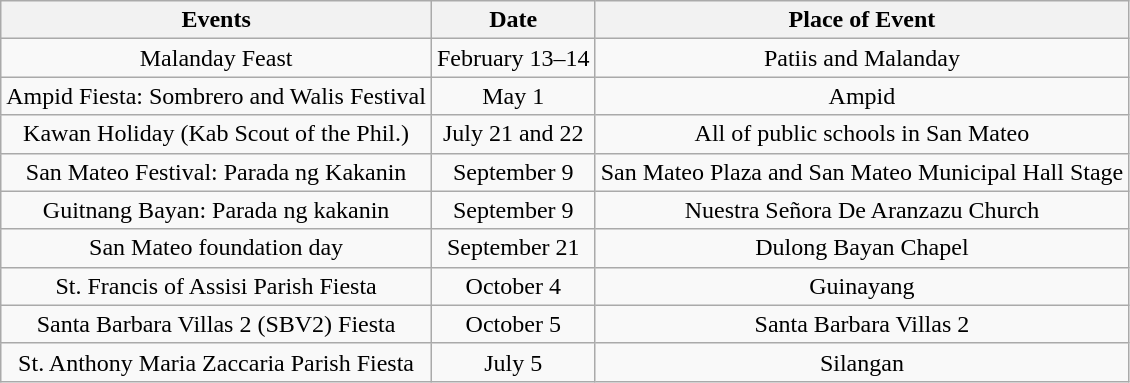<table class=wikitable style="text-align:center">
<tr>
<th>Events</th>
<th>Date</th>
<th>Place of Event</th>
</tr>
<tr>
<td>Malanday Feast</td>
<td>February 13–14</td>
<td>Patiis and Malanday</td>
</tr>
<tr>
<td>Ampid Fiesta: Sombrero and Walis Festival</td>
<td>May 1</td>
<td>Ampid</td>
</tr>
<tr>
<td>Kawan Holiday (Kab Scout of the Phil.)</td>
<td>July 21 and 22</td>
<td>All of public schools in San Mateo</td>
</tr>
<tr>
<td>San Mateo Festival: Parada ng Kakanin</td>
<td>September 9</td>
<td>San Mateo Plaza and San Mateo Municipal Hall Stage</td>
</tr>
<tr>
<td>Guitnang Bayan: Parada ng kakanin</td>
<td>September 9</td>
<td>Nuestra Señora De Aranzazu Church</td>
</tr>
<tr>
<td>San Mateo foundation day</td>
<td>September 21</td>
<td>Dulong Bayan Chapel</td>
</tr>
<tr>
<td>St. Francis of Assisi Parish Fiesta</td>
<td>October 4</td>
<td>Guinayang</td>
</tr>
<tr>
<td>Santa Barbara Villas 2 (SBV2) Fiesta</td>
<td>October 5</td>
<td>Santa Barbara Villas 2</td>
</tr>
<tr>
<td>St. Anthony Maria Zaccaria Parish Fiesta</td>
<td>July 5</td>
<td>Silangan</td>
</tr>
</table>
